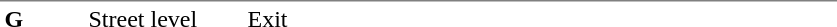<table table border=0 cellspacing=0 cellpadding=3>
<tr>
<td style="border-top:solid 1px gray;" width=50 valign=top><strong>G</strong></td>
<td style="border-top:solid 1px gray;" width=100 valign=top>Street level</td>
<td style="border-top:solid 1px gray;" width=390 valign=top>Exit</td>
</tr>
</table>
